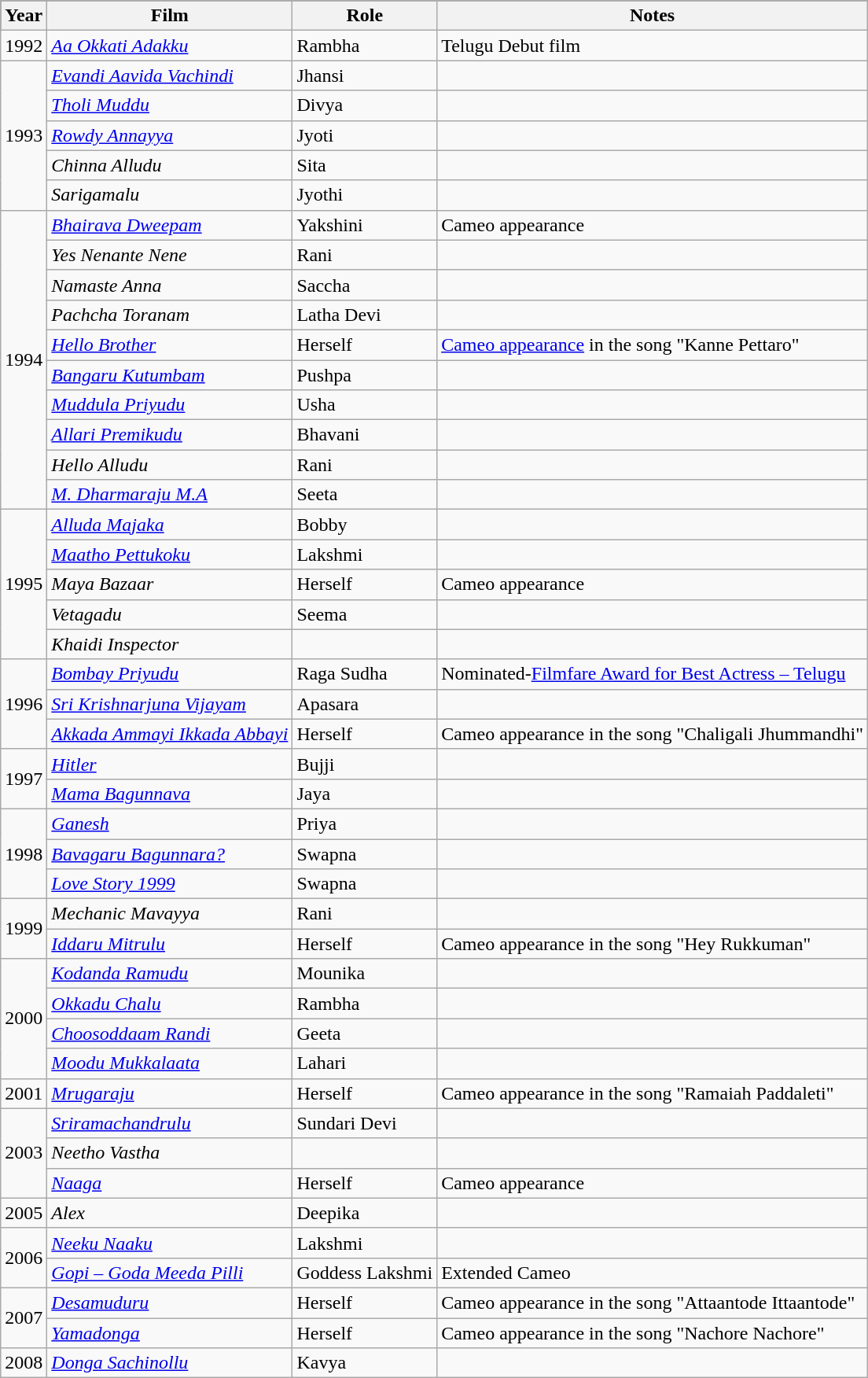<table class="wikitable sortable">
<tr style="background:#000;">
<th>Year</th>
<th>Film</th>
<th>Role</th>
<th class=unsortable>Notes</th>
</tr>
<tr>
<td>1992</td>
<td><em><a href='#'>Aa Okkati Adakku</a></em></td>
<td>Rambha</td>
<td>Telugu Debut film</td>
</tr>
<tr>
<td rowspan="5">1993</td>
<td><em><a href='#'>Evandi Aavida Vachindi</a></em></td>
<td>Jhansi</td>
<td></td>
</tr>
<tr>
<td><em><a href='#'>Tholi Muddu</a></em></td>
<td>Divya</td>
<td></td>
</tr>
<tr>
<td><em><a href='#'>Rowdy Annayya</a></em></td>
<td>Jyoti</td>
<td></td>
</tr>
<tr>
<td><em>Chinna Alludu</em></td>
<td>Sita</td>
<td></td>
</tr>
<tr>
<td><em>Sarigamalu</em></td>
<td>Jyothi</td>
<td></td>
</tr>
<tr>
<td rowspan="10">1994</td>
<td><em><a href='#'>Bhairava Dweepam</a></em></td>
<td>Yakshini</td>
<td>Cameo appearance</td>
</tr>
<tr>
<td><em>Yes Nenante Nene</em></td>
<td>Rani</td>
<td></td>
</tr>
<tr>
<td><em>Namaste Anna</em></td>
<td>Saccha</td>
<td></td>
</tr>
<tr>
<td><em>Pachcha Toranam</em></td>
<td>Latha Devi</td>
<td></td>
</tr>
<tr>
<td><em><a href='#'>Hello Brother</a></em></td>
<td>Herself</td>
<td><a href='#'>Cameo appearance</a> in the song "Kanne Pettaro"</td>
</tr>
<tr>
<td><em><a href='#'>Bangaru Kutumbam</a></em></td>
<td>Pushpa</td>
<td></td>
</tr>
<tr>
<td><em><a href='#'>Muddula Priyudu</a></em></td>
<td>Usha</td>
<td></td>
</tr>
<tr>
<td><em><a href='#'>Allari Premikudu</a></em></td>
<td>Bhavani</td>
<td></td>
</tr>
<tr>
<td><em>Hello Alludu</em></td>
<td>Rani</td>
<td></td>
</tr>
<tr>
<td><a href='#'><em>M. Dharmaraju M.A</em></a></td>
<td>Seeta</td>
<td></td>
</tr>
<tr>
<td rowspan="5">1995</td>
<td><em><a href='#'>Alluda Majaka</a></em></td>
<td>Bobby</td>
<td></td>
</tr>
<tr>
<td><em><a href='#'>Maatho Pettukoku</a></em></td>
<td>Lakshmi</td>
<td></td>
</tr>
<tr>
<td><em>Maya Bazaar</em></td>
<td>Herself</td>
<td>Cameo appearance</td>
</tr>
<tr>
<td><em>Vetagadu </em></td>
<td>Seema</td>
<td></td>
</tr>
<tr>
<td><em>Khaidi Inspector</em></td>
<td></td>
<td></td>
</tr>
<tr>
<td rowspan="3">1996</td>
<td><em><a href='#'>Bombay Priyudu</a></em></td>
<td>Raga Sudha</td>
<td>Nominated-<a href='#'>Filmfare Award for Best Actress – Telugu</a></td>
</tr>
<tr>
<td><em><a href='#'>Sri Krishnarjuna Vijayam</a></em></td>
<td>Apasara</td>
<td></td>
</tr>
<tr>
<td><em><a href='#'>Akkada Ammayi Ikkada Abbayi</a></em></td>
<td>Herself</td>
<td>Cameo appearance in the song "Chaligali Jhummandhi"</td>
</tr>
<tr>
<td rowspan="2">1997</td>
<td><em><a href='#'>Hitler</a></em></td>
<td>Bujji</td>
<td></td>
</tr>
<tr>
<td><em><a href='#'>Mama Bagunnava</a></em></td>
<td>Jaya</td>
<td></td>
</tr>
<tr>
<td rowspan="3">1998</td>
<td><em><a href='#'>Ganesh</a></em></td>
<td>Priya</td>
<td></td>
</tr>
<tr>
<td><em><a href='#'>Bavagaru Bagunnara?</a></em></td>
<td>Swapna</td>
<td></td>
</tr>
<tr>
<td><em><a href='#'>Love Story 1999</a></em></td>
<td>Swapna</td>
<td></td>
</tr>
<tr>
<td rowspan="2">1999</td>
<td><em>Mechanic Mavayya</em></td>
<td>Rani</td>
<td></td>
</tr>
<tr>
<td><em><a href='#'>Iddaru Mitrulu</a></em></td>
<td>Herself</td>
<td>Cameo appearance in the song "Hey Rukkuman"</td>
</tr>
<tr>
<td rowspan="4">2000</td>
<td><em><a href='#'>Kodanda Ramudu</a></em></td>
<td>Mounika</td>
<td></td>
</tr>
<tr>
<td><em><a href='#'>Okkadu Chalu</a></em></td>
<td>Rambha</td>
<td></td>
</tr>
<tr>
<td><em><a href='#'>Choosoddaam Randi</a></em></td>
<td>Geeta</td>
<td></td>
</tr>
<tr>
<td><em><a href='#'>Moodu Mukkalaata</a></em></td>
<td>Lahari</td>
<td></td>
</tr>
<tr>
<td>2001</td>
<td><em><a href='#'>Mrugaraju</a></em></td>
<td>Herself</td>
<td>Cameo appearance in the song "Ramaiah Paddaleti"</td>
</tr>
<tr>
<td rowspan="3">2003</td>
<td><em><a href='#'>Sriramachandrulu</a></em></td>
<td>Sundari Devi</td>
<td></td>
</tr>
<tr>
<td><em>Neetho Vastha</em></td>
<td></td>
<td></td>
</tr>
<tr>
<td><em><a href='#'>Naaga</a></em></td>
<td>Herself</td>
<td>Cameo appearance</td>
</tr>
<tr>
<td>2005</td>
<td><em>Alex</em></td>
<td>Deepika</td>
<td></td>
</tr>
<tr>
<td rowspan="2">2006</td>
<td><em><a href='#'>Neeku Naaku</a></em></td>
<td>Lakshmi</td>
<td></td>
</tr>
<tr>
<td><em><a href='#'>Gopi – Goda Meeda Pilli</a></em></td>
<td>Goddess Lakshmi</td>
<td>Extended Cameo</td>
</tr>
<tr>
<td rowspan="2">2007</td>
<td><em><a href='#'>Desamuduru</a></em></td>
<td>Herself</td>
<td>Cameo appearance in the song "Attaantode Ittaantode"</td>
</tr>
<tr>
<td><em><a href='#'>Yamadonga</a></em></td>
<td>Herself</td>
<td>Cameo appearance in the song "Nachore Nachore"</td>
</tr>
<tr>
<td>2008</td>
<td><em><a href='#'>Donga Sachinollu</a></em></td>
<td>Kavya</td>
<td></td>
</tr>
</table>
